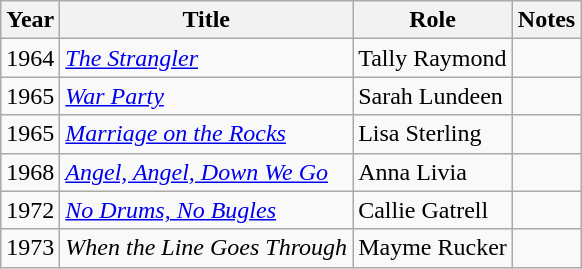<table class="wikitable sortable">
<tr>
<th>Year</th>
<th>Title</th>
<th>Role</th>
<th>Notes</th>
</tr>
<tr>
<td>1964</td>
<td><em><a href='#'>The Strangler</a></em></td>
<td>Tally Raymond</td>
<td></td>
</tr>
<tr>
<td>1965</td>
<td><a href='#'><em>War Party</em></a></td>
<td>Sarah Lundeen</td>
<td></td>
</tr>
<tr>
<td>1965</td>
<td><em><a href='#'>Marriage on the Rocks</a></em></td>
<td>Lisa Sterling</td>
<td></td>
</tr>
<tr>
<td>1968</td>
<td><em><a href='#'>Angel, Angel, Down We Go</a></em></td>
<td>Anna Livia</td>
<td></td>
</tr>
<tr>
<td>1972</td>
<td><em><a href='#'>No Drums, No Bugles</a></em></td>
<td>Callie Gatrell</td>
<td></td>
</tr>
<tr>
<td>1973</td>
<td><em>When the Line Goes Through</em></td>
<td>Mayme Rucker</td>
<td></td>
</tr>
</table>
